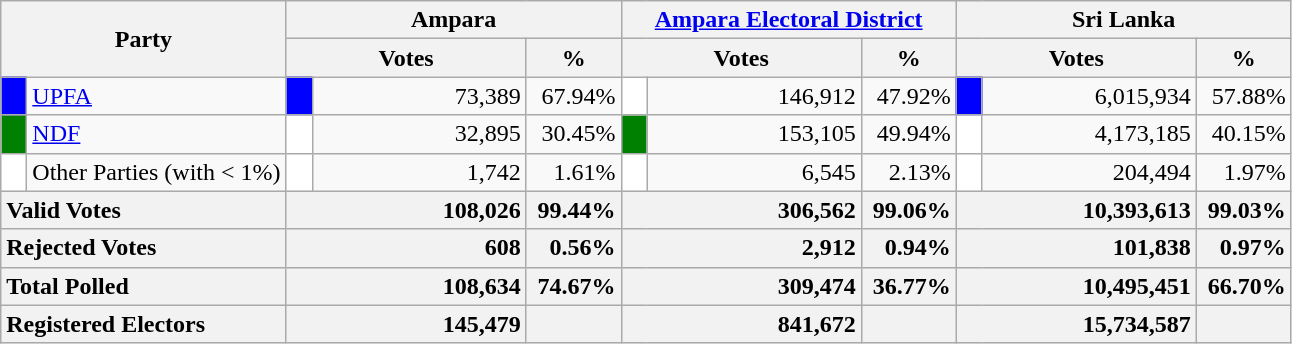<table class="wikitable">
<tr>
<th colspan="2" width="144px"rowspan="2">Party</th>
<th colspan="3" width="216px">Ampara</th>
<th colspan="3" width="216px"><a href='#'>Ampara Electoral District</a></th>
<th colspan="3" width="216px">Sri Lanka</th>
</tr>
<tr>
<th colspan="2" width="144px">Votes</th>
<th>%</th>
<th colspan="2" width="144px">Votes</th>
<th>%</th>
<th colspan="2" width="144px">Votes</th>
<th>%</th>
</tr>
<tr>
<td style="background-color:blue;" width="10px"></td>
<td style="text-align:left;"><a href='#'>UPFA</a></td>
<td style="background-color:blue;" width="10px"></td>
<td style="text-align:right;">73,389</td>
<td style="text-align:right;">67.94%</td>
<td style="background-color:white;" width="10px"></td>
<td style="text-align:right;">146,912</td>
<td style="text-align:right;">47.92%</td>
<td style="background-color:blue;" width="10px"></td>
<td style="text-align:right;">6,015,934</td>
<td style="text-align:right;">57.88%</td>
</tr>
<tr>
<td style="background-color:green;" width="10px"></td>
<td style="text-align:left;"><a href='#'>NDF</a></td>
<td style="background-color:white;" width="10px"></td>
<td style="text-align:right;">32,895</td>
<td style="text-align:right;">30.45%</td>
<td style="background-color:green;" width="10px"></td>
<td style="text-align:right;">153,105</td>
<td style="text-align:right;">49.94%</td>
<td style="background-color:white;" width="10px"></td>
<td style="text-align:right;">4,173,185</td>
<td style="text-align:right;">40.15%</td>
</tr>
<tr>
<td style="background-color:white;" width="10px"></td>
<td style="text-align:left;">Other Parties (with < 1%)</td>
<td style="background-color:white;" width="10px"></td>
<td style="text-align:right;">1,742</td>
<td style="text-align:right;">1.61%</td>
<td style="background-color:white;" width="10px"></td>
<td style="text-align:right;">6,545</td>
<td style="text-align:right;">2.13%</td>
<td style="background-color:white;" width="10px"></td>
<td style="text-align:right;">204,494</td>
<td style="text-align:right;">1.97%</td>
</tr>
<tr>
<th colspan="2" width="144px"style="text-align:left;">Valid Votes</th>
<th style="text-align:right;"colspan="2" width="144px">108,026</th>
<th style="text-align:right;">99.44%</th>
<th style="text-align:right;"colspan="2" width="144px">306,562</th>
<th style="text-align:right;">99.06%</th>
<th style="text-align:right;"colspan="2" width="144px">10,393,613</th>
<th style="text-align:right;">99.03%</th>
</tr>
<tr>
<th colspan="2" width="144px"style="text-align:left;">Rejected Votes</th>
<th style="text-align:right;"colspan="2" width="144px">608</th>
<th style="text-align:right;">0.56%</th>
<th style="text-align:right;"colspan="2" width="144px">2,912</th>
<th style="text-align:right;">0.94%</th>
<th style="text-align:right;"colspan="2" width="144px">101,838</th>
<th style="text-align:right;">0.97%</th>
</tr>
<tr>
<th colspan="2" width="144px"style="text-align:left;">Total Polled</th>
<th style="text-align:right;"colspan="2" width="144px">108,634</th>
<th style="text-align:right;">74.67%</th>
<th style="text-align:right;"colspan="2" width="144px">309,474</th>
<th style="text-align:right;">36.77%</th>
<th style="text-align:right;"colspan="2" width="144px">10,495,451</th>
<th style="text-align:right;">66.70%</th>
</tr>
<tr>
<th colspan="2" width="144px"style="text-align:left;">Registered Electors</th>
<th style="text-align:right;"colspan="2" width="144px">145,479</th>
<th></th>
<th style="text-align:right;"colspan="2" width="144px">841,672</th>
<th></th>
<th style="text-align:right;"colspan="2" width="144px">15,734,587</th>
<th></th>
</tr>
</table>
